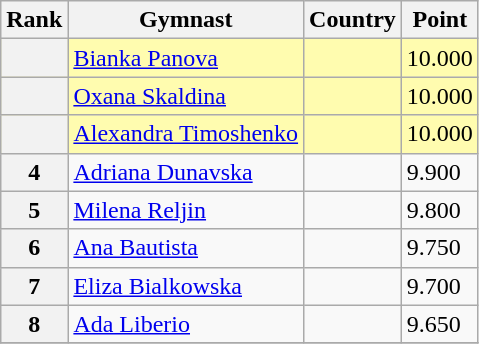<table class="wikitable sortable">
<tr>
<th>Rank</th>
<th>Gymnast</th>
<th>Country</th>
<th>Point</th>
</tr>
<tr bgcolor=fffcaf>
<th></th>
<td><a href='#'>Bianka Panova</a></td>
<td></td>
<td>10.000</td>
</tr>
<tr bgcolor=fffcaf>
<th></th>
<td><a href='#'>Oxana Skaldina</a></td>
<td></td>
<td>10.000</td>
</tr>
<tr bgcolor=fffcaf>
<th></th>
<td><a href='#'>Alexandra Timoshenko</a></td>
<td></td>
<td>10.000</td>
</tr>
<tr>
<th>4</th>
<td><a href='#'>Adriana Dunavska</a></td>
<td></td>
<td>9.900</td>
</tr>
<tr>
<th>5</th>
<td><a href='#'>Milena Reljin</a></td>
<td></td>
<td>9.800</td>
</tr>
<tr>
<th>6</th>
<td><a href='#'>Ana Bautista</a></td>
<td></td>
<td>9.750</td>
</tr>
<tr>
<th>7</th>
<td><a href='#'>Eliza Bialkowska</a></td>
<td></td>
<td>9.700</td>
</tr>
<tr>
<th>8</th>
<td><a href='#'>Ada Liberio</a></td>
<td></td>
<td>9.650</td>
</tr>
<tr>
</tr>
</table>
